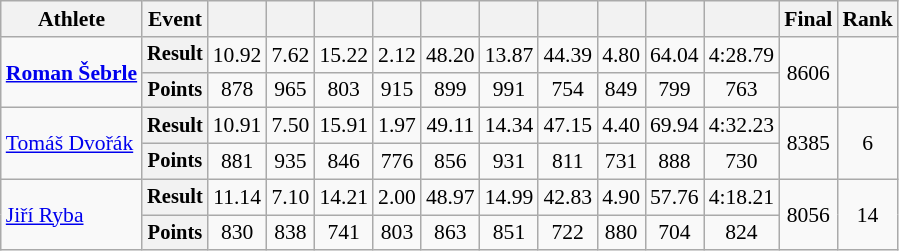<table class=wikitable style=font-size:90%;text-align:center>
<tr>
<th>Athlete</th>
<th>Event</th>
<th></th>
<th></th>
<th></th>
<th></th>
<th></th>
<th></th>
<th></th>
<th></th>
<th></th>
<th></th>
<th>Final</th>
<th>Rank</th>
</tr>
<tr>
<td align=left rowspan=2><strong><a href='#'>Roman Šebrle</a></strong></td>
<th style=font-size:95%>Result</th>
<td>10.92</td>
<td>7.62</td>
<td>15.22</td>
<td>2.12</td>
<td>48.20</td>
<td>13.87</td>
<td>44.39</td>
<td>4.80</td>
<td>64.04</td>
<td>4:28.79</td>
<td rowspan=2>8606</td>
<td rowspan=2></td>
</tr>
<tr>
<th style=font-size:95%>Points</th>
<td>878</td>
<td>965</td>
<td>803</td>
<td>915</td>
<td>899</td>
<td>991</td>
<td>754</td>
<td>849</td>
<td>799</td>
<td>763</td>
</tr>
<tr>
<td align=left rowspan=2><a href='#'>Tomáš Dvořák</a></td>
<th style=font-size:95%>Result</th>
<td>10.91</td>
<td>7.50</td>
<td>15.91</td>
<td>1.97</td>
<td>49.11</td>
<td>14.34</td>
<td>47.15</td>
<td>4.40</td>
<td>69.94</td>
<td>4:32.23</td>
<td rowspan=2>8385</td>
<td rowspan=2>6</td>
</tr>
<tr>
<th style=font-size:95%>Points</th>
<td>881</td>
<td>935</td>
<td>846</td>
<td>776</td>
<td>856</td>
<td>931</td>
<td>811</td>
<td>731</td>
<td>888</td>
<td>730</td>
</tr>
<tr>
<td align=left rowspan=2><a href='#'>Jiří Ryba</a></td>
<th style=font-size:95%>Result</th>
<td>11.14</td>
<td>7.10</td>
<td>14.21</td>
<td>2.00</td>
<td>48.97</td>
<td>14.99</td>
<td>42.83</td>
<td>4.90</td>
<td>57.76</td>
<td>4:18.21</td>
<td rowspan=2>8056</td>
<td rowspan=2>14</td>
</tr>
<tr>
<th style=font-size:95%>Points</th>
<td>830</td>
<td>838</td>
<td>741</td>
<td>803</td>
<td>863</td>
<td>851</td>
<td>722</td>
<td>880</td>
<td>704</td>
<td>824</td>
</tr>
</table>
